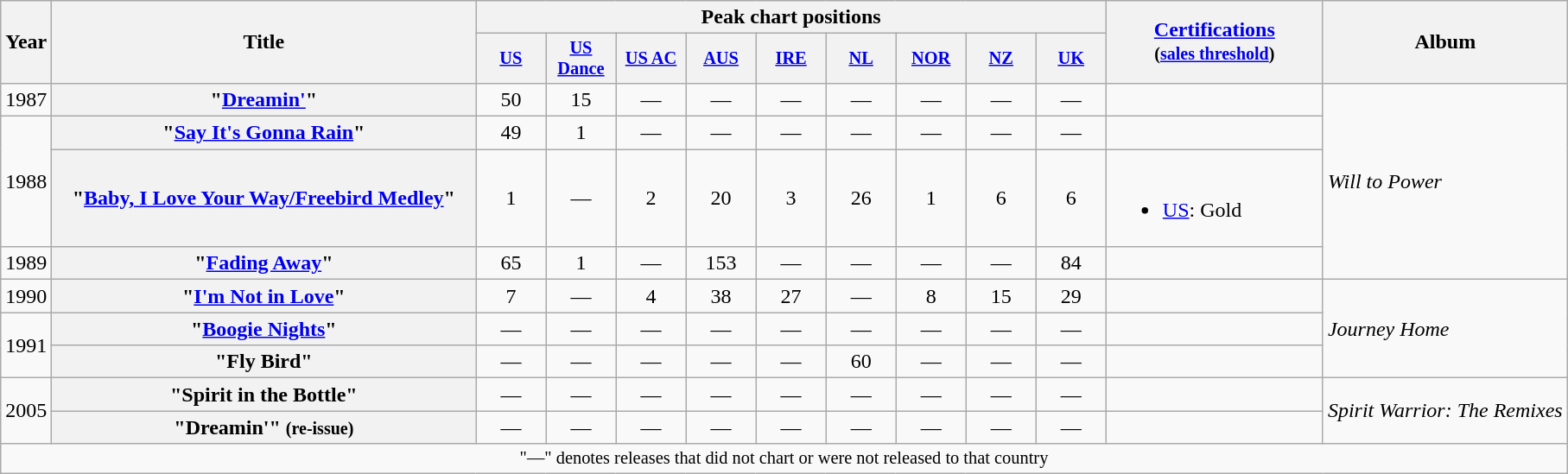<table class="wikitable plainrowheaders" style="text-align:center;" border="1">
<tr>
<th scope="col" rowspan="2">Year</th>
<th scope="col" rowspan="2" style="width:20em;">Title</th>
<th scope="col" colspan="9">Peak chart positions</th>
<th scope="col" rowspan="2" style="width:10em;"><a href='#'>Certifications</a><br><small>(<a href='#'>sales threshold</a>)</small></th>
<th scope="col" rowspan="2">Album</th>
</tr>
<tr>
<th scope="col" style="width:3.5em;font-size:85%;"><a href='#'>US</a><br></th>
<th scope="col" style="width:3.5em;font-size:85%;"><a href='#'>US Dance</a><br></th>
<th scope="col" style="width:3.5em;font-size:85%;"><a href='#'>US AC</a><br></th>
<th scope="col" style="width:3.5em;font-size:85%;"><a href='#'>AUS</a><br></th>
<th scope="col" style="width:3.5em;font-size:85%;"><a href='#'>IRE</a><br></th>
<th scope="col" style="width:3.5em;font-size:85%;"><a href='#'>NL</a><br></th>
<th scope="col" style="width:3.5em;font-size:85%;"><a href='#'>NOR</a><br></th>
<th scope="col" style="width:3.5em;font-size:85%;"><a href='#'>NZ</a><br></th>
<th scope="col" style="width:3.5em;font-size:85%;"><a href='#'>UK</a><br></th>
</tr>
<tr>
<td>1987</td>
<th scope="row">"<a href='#'>Dreamin'</a>"</th>
<td>50</td>
<td>15</td>
<td>—</td>
<td>—</td>
<td>—</td>
<td>—</td>
<td>—</td>
<td>—</td>
<td>—</td>
<td></td>
<td align="left" rowspan="4"><em>Will to Power</em></td>
</tr>
<tr>
<td rowspan="2">1988</td>
<th scope="row">"<a href='#'>Say It's Gonna Rain</a>"</th>
<td>49</td>
<td>1</td>
<td>—</td>
<td>—</td>
<td>—</td>
<td>—</td>
<td>—</td>
<td>—</td>
<td>—</td>
<td></td>
</tr>
<tr>
<th scope="row">"<a href='#'>Baby, I Love Your Way/Freebird Medley</a>"</th>
<td>1</td>
<td>—</td>
<td>2</td>
<td>20</td>
<td>3</td>
<td>26</td>
<td>1</td>
<td>6</td>
<td>6</td>
<td align="left"><br><ul><li><a href='#'>US</a>: Gold</li></ul></td>
</tr>
<tr>
<td>1989</td>
<th scope="row">"<a href='#'>Fading Away</a>"</th>
<td>65</td>
<td>1</td>
<td>—</td>
<td>153</td>
<td>—</td>
<td>—</td>
<td>—</td>
<td>—</td>
<td>84</td>
<td></td>
</tr>
<tr>
<td>1990</td>
<th scope="row">"<a href='#'>I'm Not in Love</a>"</th>
<td>7</td>
<td>—</td>
<td>4</td>
<td>38</td>
<td>27</td>
<td>—</td>
<td>8</td>
<td>15</td>
<td>29</td>
<td></td>
<td align="left" rowspan="3"><em>Journey Home</em></td>
</tr>
<tr>
<td rowspan="2">1991</td>
<th scope="row">"<a href='#'>Boogie Nights</a>"</th>
<td>—</td>
<td>—</td>
<td>—</td>
<td>—</td>
<td>—</td>
<td>—</td>
<td>—</td>
<td>—</td>
<td>—</td>
<td></td>
</tr>
<tr>
<th scope="row">"Fly Bird"</th>
<td>—</td>
<td>—</td>
<td>—</td>
<td>—</td>
<td>—</td>
<td>60</td>
<td>—</td>
<td>—</td>
<td>—</td>
<td></td>
</tr>
<tr>
<td rowspan="2">2005</td>
<th scope="row">"Spirit in the Bottle"</th>
<td>—</td>
<td>—</td>
<td>—</td>
<td>—</td>
<td>—</td>
<td>—</td>
<td>—</td>
<td>—</td>
<td>—</td>
<td></td>
<td align="left" rowspan="2"><em>Spirit Warrior: The Remixes</em></td>
</tr>
<tr>
<th scope="row">"Dreamin'" <small>(re-issue)</small></th>
<td>—</td>
<td>—</td>
<td>—</td>
<td>—</td>
<td>—</td>
<td>—</td>
<td>—</td>
<td>—</td>
<td>—</td>
<td></td>
</tr>
<tr>
<td colspan="20" style="font-size:85%">"—" denotes releases that did not chart or were not released to that country</td>
</tr>
</table>
